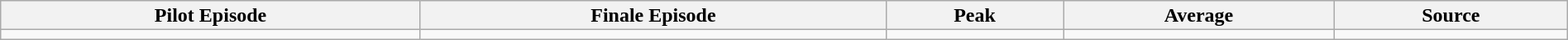<table class="wikitable" style="text-align:center; background:#f9f9f9; line-height:16px;" width="100%">
<tr>
<th>Pilot Episode</th>
<th>Finale Episode</th>
<th>Peak</th>
<th>Average</th>
<th>Source</th>
</tr>
<tr>
<td></td>
<td></td>
<td></td>
<td></td>
<td></td>
</tr>
</table>
